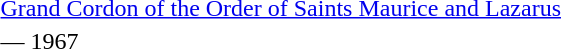<table>
<tr>
<td rowspan=2 style="width:60px; vertical-align:top;"></td>
<td><a href='#'>Grand Cordon of the Order of Saints Maurice and Lazarus</a></td>
</tr>
<tr>
<td>— 1967</td>
</tr>
</table>
